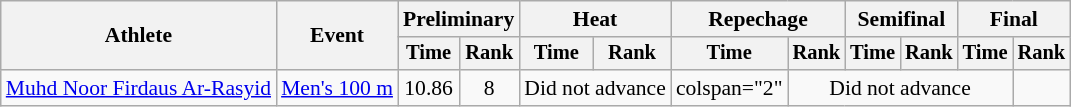<table class="wikitable" style="font-size:90%">
<tr>
<th rowspan=2>Athlete</th>
<th rowspan=2>Event</th>
<th colspan=2>Preliminary</th>
<th colspan=2>Heat</th>
<th colspan=2>Repechage</th>
<th colspan=2>Semifinal</th>
<th colspan=2>Final</th>
</tr>
<tr style=font-size:95%>
<th>Time</th>
<th>Rank</th>
<th>Time</th>
<th>Rank</th>
<th>Time</th>
<th>Rank</th>
<th>Time</th>
<th>Rank</th>
<th>Time</th>
<th>Rank</th>
</tr>
<tr align=center>
<td align=left><a href='#'>Muhd Noor Firdaus Ar-Rasyid</a></td>
<td align=left><a href='#'>Men's 100 m</a></td>
<td>10.86 </td>
<td>8</td>
<td colspan="2">Did not advance</td>
<td>colspan="2" </td>
<td colspan="4">Did not advance</td>
</tr>
</table>
